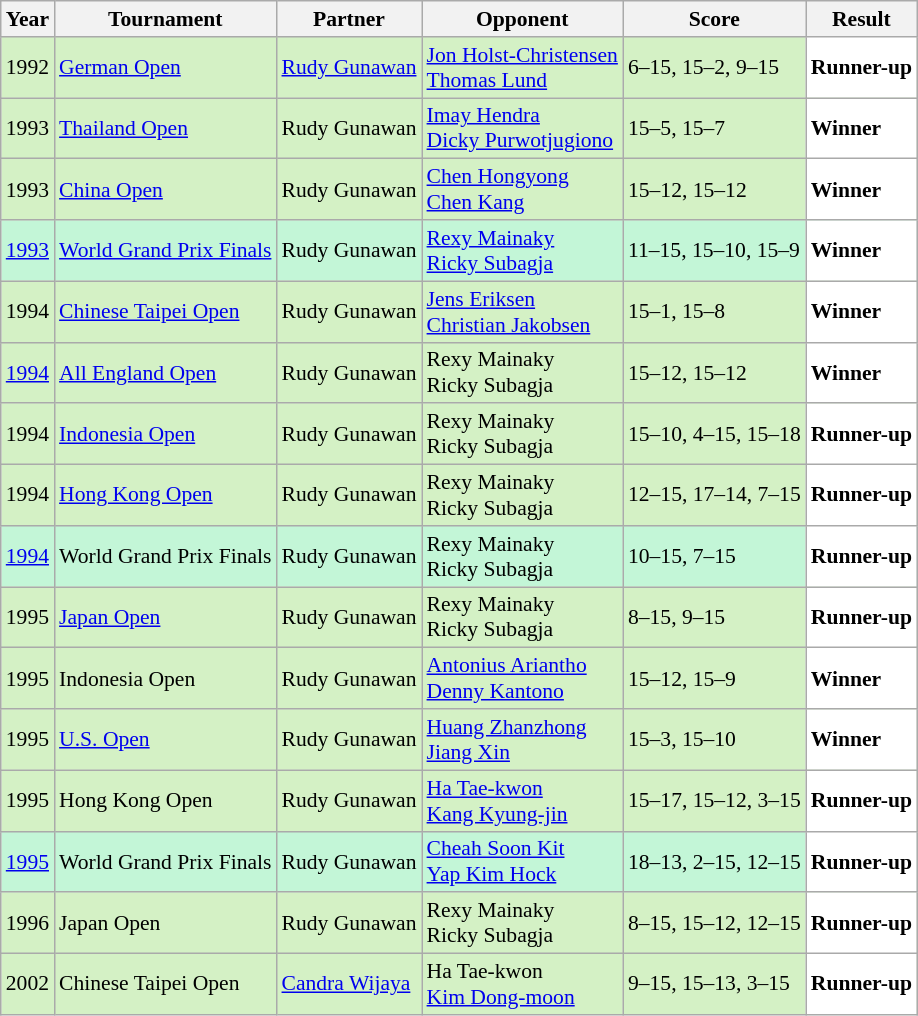<table class="sortable wikitable" style="font-size: 90%;">
<tr>
<th>Year</th>
<th>Tournament</th>
<th>Partner</th>
<th>Opponent</th>
<th>Score</th>
<th>Result</th>
</tr>
<tr style="background:#D4F1C5">
<td align="center">1992</td>
<td align="left"><a href='#'>German Open</a></td>
<td align="left"> <a href='#'>Rudy Gunawan</a></td>
<td align="left"> <a href='#'>Jon Holst-Christensen</a> <br>  <a href='#'>Thomas Lund</a></td>
<td align="left">6–15, 15–2, 9–15</td>
<td style="text-align:left; background:white"> <strong>Runner-up</strong></td>
</tr>
<tr style="background:#D4F1C5">
<td align="center">1993</td>
<td align="left"><a href='#'>Thailand Open</a></td>
<td align="left"> Rudy Gunawan</td>
<td align="left"> <a href='#'>Imay Hendra</a> <br>  <a href='#'>Dicky Purwotjugiono</a></td>
<td align="left">15–5, 15–7</td>
<td style="text-align:left; background:white"> <strong>Winner</strong></td>
</tr>
<tr style="background:#D4F1C5">
<td align="center">1993</td>
<td align="left"><a href='#'>China Open</a></td>
<td align="left"> Rudy Gunawan</td>
<td align="left"> <a href='#'>Chen Hongyong</a> <br>  <a href='#'>Chen Kang</a></td>
<td align="left">15–12, 15–12</td>
<td style="text-align:left; background:white"> <strong>Winner</strong></td>
</tr>
<tr style="background:#C3F6D7">
<td align="center"><a href='#'>1993</a></td>
<td align="left"><a href='#'>World Grand Prix Finals</a></td>
<td align="left"> Rudy Gunawan</td>
<td align="left"> <a href='#'>Rexy Mainaky</a> <br>  <a href='#'>Ricky Subagja</a></td>
<td align="left">11–15, 15–10, 15–9</td>
<td style="text-align:left; background:white"> <strong>Winner</strong></td>
</tr>
<tr style="background:#D4F1C5">
<td align="center">1994</td>
<td align="left"><a href='#'>Chinese Taipei Open</a></td>
<td align="left"> Rudy Gunawan</td>
<td align="left"> <a href='#'>Jens Eriksen</a> <br>  <a href='#'>Christian Jakobsen</a></td>
<td align="left">15–1, 15–8</td>
<td style="text-align:left; background:white"> <strong>Winner</strong></td>
</tr>
<tr style="background:#D4F1C5">
<td align="center"><a href='#'>1994</a></td>
<td align="left"><a href='#'>All England Open</a></td>
<td align="left"> Rudy Gunawan</td>
<td align="left"> Rexy Mainaky <br>  Ricky Subagja</td>
<td align="left">15–12, 15–12</td>
<td style="text-align:left; background:white"> <strong>Winner</strong></td>
</tr>
<tr style="background:#D4F1C5">
<td align="center">1994</td>
<td align="left"><a href='#'>Indonesia Open</a></td>
<td align="left"> Rudy Gunawan</td>
<td align="left"> Rexy Mainaky <br>  Ricky Subagja</td>
<td align="left">15–10, 4–15, 15–18</td>
<td style="text-align:left; background:white"> <strong>Runner-up</strong></td>
</tr>
<tr style="background:#D4F1C5">
<td align="center">1994</td>
<td align="left"><a href='#'>Hong Kong Open</a></td>
<td align="left"> Rudy Gunawan</td>
<td align="left"> Rexy Mainaky <br>  Ricky Subagja</td>
<td align="left">12–15, 17–14, 7–15</td>
<td style="text-align:left; background:white"> <strong>Runner-up</strong></td>
</tr>
<tr style="background:#C3F6D7">
<td align="center"><a href='#'>1994</a></td>
<td align="left">World Grand Prix Finals</td>
<td align="left"> Rudy Gunawan</td>
<td align="left"> Rexy Mainaky <br>  Ricky Subagja</td>
<td align="left">10–15, 7–15</td>
<td style="text-align:left; background:white"> <strong>Runner-up</strong></td>
</tr>
<tr style="background:#D4F1C5">
<td align="center">1995</td>
<td align="left"><a href='#'>Japan Open</a></td>
<td align="left"> Rudy Gunawan</td>
<td align="left"> Rexy Mainaky <br>  Ricky Subagja</td>
<td align="left">8–15, 9–15</td>
<td style="text-align:left; background:white"> <strong>Runner-up</strong></td>
</tr>
<tr style="background:#D4F1C5">
<td align="center">1995</td>
<td align="left">Indonesia Open</td>
<td align="left"> Rudy Gunawan</td>
<td align="left"> <a href='#'>Antonius Ariantho</a> <br>  <a href='#'>Denny Kantono</a></td>
<td align="left">15–12, 15–9</td>
<td style="text-align:left; background:white"> <strong>Winner</strong></td>
</tr>
<tr style="background:#D4F1C5">
<td align="center">1995</td>
<td align="left"><a href='#'>U.S. Open</a></td>
<td align="left"> Rudy Gunawan</td>
<td align="left"> <a href='#'>Huang Zhanzhong</a> <br>  <a href='#'>Jiang Xin</a></td>
<td align="left">15–3, 15–10</td>
<td style="text-align:left; background:white"> <strong>Winner</strong></td>
</tr>
<tr style="background:#D4F1C5">
<td align="center">1995</td>
<td align="left">Hong Kong Open</td>
<td align="left"> Rudy Gunawan</td>
<td align="left"> <a href='#'>Ha Tae-kwon</a> <br>  <a href='#'>Kang Kyung-jin</a></td>
<td align="left">15–17, 15–12, 3–15</td>
<td style="text-align:left; background:white"> <strong>Runner-up</strong></td>
</tr>
<tr style="background:#C3F6D7">
<td align="center"><a href='#'>1995</a></td>
<td align="left">World Grand Prix Finals</td>
<td align="left"> Rudy Gunawan</td>
<td align="left"> <a href='#'>Cheah Soon Kit</a> <br>  <a href='#'>Yap Kim Hock</a></td>
<td align="left">18–13, 2–15, 12–15</td>
<td style="text-align:left; background:white"> <strong>Runner-up</strong></td>
</tr>
<tr style="background:#D4F1C5">
<td align="center">1996</td>
<td align="left">Japan Open</td>
<td align="left"> Rudy Gunawan</td>
<td align="left"> Rexy Mainaky <br>  Ricky Subagja</td>
<td align="left">8–15, 15–12, 12–15</td>
<td style="text-align:left; background:white"> <strong>Runner-up</strong></td>
</tr>
<tr style="background:#D4F1C5">
<td align="center">2002</td>
<td align="left">Chinese Taipei Open</td>
<td align="left"> <a href='#'>Candra Wijaya</a></td>
<td align="left"> Ha Tae-kwon <br>  <a href='#'>Kim Dong-moon</a></td>
<td align="left">9–15, 15–13, 3–15</td>
<td style="text-align:left; background:white"> <strong>Runner-up</strong></td>
</tr>
</table>
